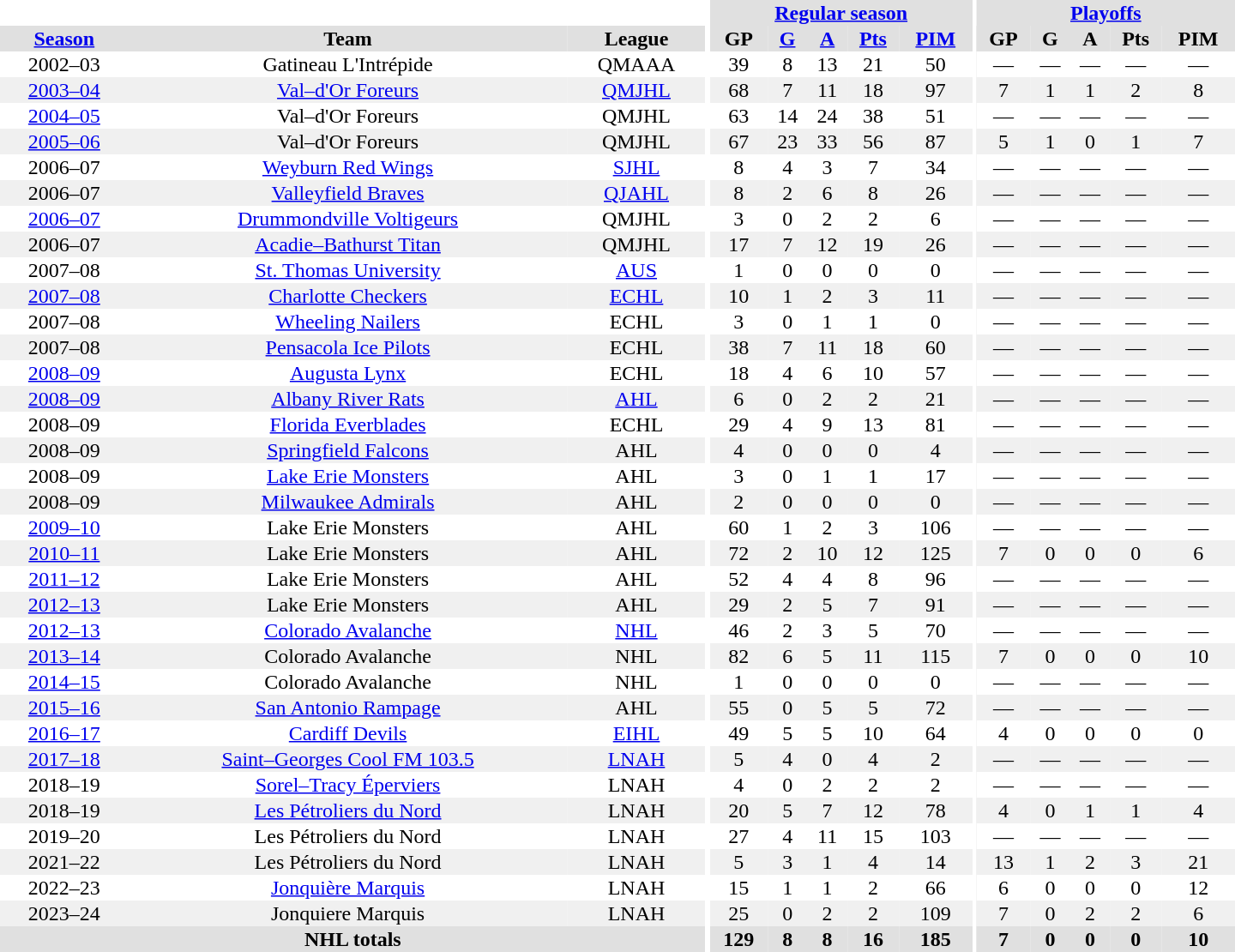<table border="0" cellpadding="1" cellspacing="0" style="text-align:center; width:60em">
<tr bgcolor="#e0e0e0">
<th colspan="3" bgcolor="#ffffff"></th>
<th rowspan="99" bgcolor="#ffffff"></th>
<th colspan="5"><a href='#'>Regular season</a></th>
<th rowspan="99" bgcolor="#ffffff"></th>
<th colspan="5"><a href='#'>Playoffs</a></th>
</tr>
<tr bgcolor="#e0e0e0">
<th><a href='#'>Season</a></th>
<th>Team</th>
<th>League</th>
<th>GP</th>
<th><a href='#'>G</a></th>
<th><a href='#'>A</a></th>
<th><a href='#'>Pts</a></th>
<th><a href='#'>PIM</a></th>
<th>GP</th>
<th>G</th>
<th>A</th>
<th>Pts</th>
<th>PIM</th>
</tr>
<tr>
<td>2002–03</td>
<td>Gatineau L'Intrépide</td>
<td>QMAAA</td>
<td>39</td>
<td>8</td>
<td>13</td>
<td>21</td>
<td>50</td>
<td>—</td>
<td>—</td>
<td>—</td>
<td>—</td>
<td>—</td>
</tr>
<tr bgcolor=#f0f0f0>
<td><a href='#'>2003–04</a></td>
<td><a href='#'>Val–d'Or Foreurs</a></td>
<td><a href='#'>QMJHL</a></td>
<td>68</td>
<td>7</td>
<td>11</td>
<td>18</td>
<td>97</td>
<td>7</td>
<td>1</td>
<td>1</td>
<td>2</td>
<td>8</td>
</tr>
<tr>
<td><a href='#'>2004–05</a></td>
<td>Val–d'Or Foreurs</td>
<td>QMJHL</td>
<td>63</td>
<td>14</td>
<td>24</td>
<td>38</td>
<td>51</td>
<td>—</td>
<td>—</td>
<td>—</td>
<td>—</td>
<td>—</td>
</tr>
<tr bgcolor=#f0f0f0>
<td><a href='#'>2005–06</a></td>
<td>Val–d'Or Foreurs</td>
<td>QMJHL</td>
<td>67</td>
<td>23</td>
<td>33</td>
<td>56</td>
<td>87</td>
<td>5</td>
<td>1</td>
<td>0</td>
<td>1</td>
<td>7</td>
</tr>
<tr>
<td>2006–07</td>
<td><a href='#'>Weyburn Red Wings</a></td>
<td><a href='#'>SJHL</a></td>
<td>8</td>
<td>4</td>
<td>3</td>
<td>7</td>
<td>34</td>
<td>—</td>
<td>—</td>
<td>—</td>
<td>—</td>
<td>—</td>
</tr>
<tr bgcolor=#f0f0f0>
<td>2006–07</td>
<td><a href='#'>Valleyfield Braves</a></td>
<td><a href='#'>QJAHL</a></td>
<td>8</td>
<td>2</td>
<td>6</td>
<td>8</td>
<td>26</td>
<td>—</td>
<td>—</td>
<td>—</td>
<td>—</td>
<td>—</td>
</tr>
<tr>
<td><a href='#'>2006–07</a></td>
<td><a href='#'>Drummondville Voltigeurs</a></td>
<td>QMJHL</td>
<td>3</td>
<td>0</td>
<td>2</td>
<td>2</td>
<td>6</td>
<td>—</td>
<td>—</td>
<td>—</td>
<td>—</td>
<td>—</td>
</tr>
<tr bgcolor=#f0f0f0>
<td>2006–07</td>
<td><a href='#'>Acadie–Bathurst Titan</a></td>
<td>QMJHL</td>
<td>17</td>
<td>7</td>
<td>12</td>
<td>19</td>
<td>26</td>
<td>—</td>
<td>—</td>
<td>—</td>
<td>—</td>
<td>—</td>
</tr>
<tr>
<td>2007–08</td>
<td><a href='#'>St. Thomas University</a></td>
<td><a href='#'>AUS</a></td>
<td>1</td>
<td>0</td>
<td>0</td>
<td>0</td>
<td>0</td>
<td>—</td>
<td>—</td>
<td>—</td>
<td>—</td>
<td>—</td>
</tr>
<tr bgcolor=#f0f0f0>
<td><a href='#'>2007–08</a></td>
<td><a href='#'>Charlotte Checkers</a></td>
<td><a href='#'>ECHL</a></td>
<td>10</td>
<td>1</td>
<td>2</td>
<td>3</td>
<td>11</td>
<td>—</td>
<td>—</td>
<td>—</td>
<td>—</td>
<td>—</td>
</tr>
<tr>
<td>2007–08</td>
<td><a href='#'>Wheeling Nailers</a></td>
<td>ECHL</td>
<td>3</td>
<td>0</td>
<td>1</td>
<td>1</td>
<td>0</td>
<td>—</td>
<td>—</td>
<td>—</td>
<td>—</td>
<td>—</td>
</tr>
<tr bgcolor=#f0f0f0>
<td>2007–08</td>
<td><a href='#'>Pensacola Ice Pilots</a></td>
<td>ECHL</td>
<td>38</td>
<td>7</td>
<td>11</td>
<td>18</td>
<td>60</td>
<td>—</td>
<td>—</td>
<td>—</td>
<td>—</td>
<td>—</td>
</tr>
<tr>
<td><a href='#'>2008–09</a></td>
<td><a href='#'>Augusta Lynx</a></td>
<td>ECHL</td>
<td>18</td>
<td>4</td>
<td>6</td>
<td>10</td>
<td>57</td>
<td>—</td>
<td>—</td>
<td>—</td>
<td>—</td>
<td>—</td>
</tr>
<tr bgcolor=#f0f0f0>
<td><a href='#'>2008–09</a></td>
<td><a href='#'>Albany River Rats</a></td>
<td><a href='#'>AHL</a></td>
<td>6</td>
<td>0</td>
<td>2</td>
<td>2</td>
<td>21</td>
<td>—</td>
<td>—</td>
<td>—</td>
<td>—</td>
<td>—</td>
</tr>
<tr>
<td>2008–09</td>
<td><a href='#'>Florida Everblades</a></td>
<td>ECHL</td>
<td>29</td>
<td>4</td>
<td>9</td>
<td>13</td>
<td>81</td>
<td>—</td>
<td>—</td>
<td>—</td>
<td>—</td>
<td>—</td>
</tr>
<tr bgcolor=#f0f0f0>
<td>2008–09</td>
<td><a href='#'>Springfield Falcons</a></td>
<td>AHL</td>
<td>4</td>
<td>0</td>
<td>0</td>
<td>0</td>
<td>4</td>
<td>—</td>
<td>—</td>
<td>—</td>
<td>—</td>
<td>—</td>
</tr>
<tr>
<td>2008–09</td>
<td><a href='#'>Lake Erie Monsters</a></td>
<td>AHL</td>
<td>3</td>
<td>0</td>
<td>1</td>
<td>1</td>
<td>17</td>
<td>—</td>
<td>—</td>
<td>—</td>
<td>—</td>
<td>—</td>
</tr>
<tr bgcolor=#f0f0f0>
<td>2008–09</td>
<td><a href='#'>Milwaukee Admirals</a></td>
<td>AHL</td>
<td>2</td>
<td>0</td>
<td>0</td>
<td>0</td>
<td>0</td>
<td>—</td>
<td>—</td>
<td>—</td>
<td>—</td>
<td>—</td>
</tr>
<tr>
<td><a href='#'>2009–10</a></td>
<td>Lake Erie Monsters</td>
<td>AHL</td>
<td>60</td>
<td>1</td>
<td>2</td>
<td>3</td>
<td>106</td>
<td>—</td>
<td>—</td>
<td>—</td>
<td>—</td>
<td>—</td>
</tr>
<tr bgcolor=#f0f0f0>
<td><a href='#'>2010–11</a></td>
<td>Lake Erie Monsters</td>
<td>AHL</td>
<td>72</td>
<td>2</td>
<td>10</td>
<td>12</td>
<td>125</td>
<td>7</td>
<td>0</td>
<td>0</td>
<td>0</td>
<td>6</td>
</tr>
<tr>
<td><a href='#'>2011–12</a></td>
<td>Lake Erie Monsters</td>
<td>AHL</td>
<td>52</td>
<td>4</td>
<td>4</td>
<td>8</td>
<td>96</td>
<td>—</td>
<td>—</td>
<td>—</td>
<td>—</td>
<td>—</td>
</tr>
<tr bgcolor=#f0f0f0>
<td><a href='#'>2012–13</a></td>
<td>Lake Erie Monsters</td>
<td>AHL</td>
<td>29</td>
<td>2</td>
<td>5</td>
<td>7</td>
<td>91</td>
<td>—</td>
<td>—</td>
<td>—</td>
<td>—</td>
<td>—</td>
</tr>
<tr>
<td><a href='#'>2012–13</a></td>
<td><a href='#'>Colorado Avalanche</a></td>
<td><a href='#'>NHL</a></td>
<td>46</td>
<td>2</td>
<td>3</td>
<td>5</td>
<td>70</td>
<td>—</td>
<td>—</td>
<td>—</td>
<td>—</td>
<td>—</td>
</tr>
<tr bgcolor=#f0f0f0>
<td><a href='#'>2013–14</a></td>
<td>Colorado Avalanche</td>
<td>NHL</td>
<td>82</td>
<td>6</td>
<td>5</td>
<td>11</td>
<td>115</td>
<td>7</td>
<td>0</td>
<td>0</td>
<td>0</td>
<td>10</td>
</tr>
<tr>
<td><a href='#'>2014–15</a></td>
<td>Colorado Avalanche</td>
<td>NHL</td>
<td>1</td>
<td>0</td>
<td>0</td>
<td>0</td>
<td>0</td>
<td>—</td>
<td>—</td>
<td>—</td>
<td>—</td>
<td>—</td>
</tr>
<tr bgcolor=#f0f0f0>
<td><a href='#'>2015–16</a></td>
<td><a href='#'>San Antonio Rampage</a></td>
<td>AHL</td>
<td>55</td>
<td>0</td>
<td>5</td>
<td>5</td>
<td>72</td>
<td>—</td>
<td>—</td>
<td>—</td>
<td>—</td>
<td>—</td>
</tr>
<tr>
<td><a href='#'>2016–17</a></td>
<td><a href='#'>Cardiff Devils</a></td>
<td><a href='#'>EIHL</a></td>
<td>49</td>
<td>5</td>
<td>5</td>
<td>10</td>
<td>64</td>
<td>4</td>
<td>0</td>
<td>0</td>
<td>0</td>
<td>0</td>
</tr>
<tr bgcolor=#f0f0f0>
<td><a href='#'>2017–18</a></td>
<td><a href='#'>Saint–Georges Cool FM 103.5</a></td>
<td><a href='#'>LNAH</a></td>
<td>5</td>
<td>4</td>
<td>0</td>
<td>4</td>
<td>2</td>
<td>—</td>
<td>—</td>
<td>—</td>
<td>—</td>
<td>—</td>
</tr>
<tr>
<td>2018–19</td>
<td><a href='#'>Sorel–Tracy Éperviers</a></td>
<td>LNAH</td>
<td>4</td>
<td>0</td>
<td>2</td>
<td>2</td>
<td>2</td>
<td>—</td>
<td>—</td>
<td>—</td>
<td>—</td>
<td>—</td>
</tr>
<tr bgcolor=#f0f0f0>
<td>2018–19</td>
<td><a href='#'>Les Pétroliers du Nord</a></td>
<td>LNAH</td>
<td>20</td>
<td>5</td>
<td>7</td>
<td>12</td>
<td>78</td>
<td>4</td>
<td>0</td>
<td>1</td>
<td>1</td>
<td>4</td>
</tr>
<tr>
<td>2019–20</td>
<td>Les Pétroliers du Nord</td>
<td>LNAH</td>
<td>27</td>
<td>4</td>
<td>11</td>
<td>15</td>
<td>103</td>
<td>—</td>
<td>—</td>
<td>—</td>
<td>—</td>
<td>—</td>
</tr>
<tr bgcolor=#f0f0f0>
<td>2021–22</td>
<td>Les Pétroliers du Nord</td>
<td>LNAH</td>
<td>5</td>
<td>3</td>
<td>1</td>
<td>4</td>
<td>14</td>
<td>13</td>
<td>1</td>
<td>2</td>
<td>3</td>
<td>21</td>
</tr>
<tr>
<td>2022–23</td>
<td><a href='#'>Jonquière Marquis</a></td>
<td>LNAH</td>
<td>15</td>
<td>1</td>
<td>1</td>
<td>2</td>
<td>66</td>
<td>6</td>
<td>0</td>
<td>0</td>
<td>0</td>
<td>12</td>
</tr>
<tr bgcolor=#f0f0f0>
<td>2023–24</td>
<td>Jonquiere Marquis</td>
<td>LNAH</td>
<td>25</td>
<td>0</td>
<td>2</td>
<td>2</td>
<td>109</td>
<td>7</td>
<td>0</td>
<td>2</td>
<td>2</td>
<td>6<br></td>
</tr>
<tr bgcolor="#e0e0e0">
<th colspan="3">NHL totals</th>
<th>129</th>
<th>8</th>
<th>8</th>
<th>16</th>
<th>185</th>
<th>7</th>
<th>0</th>
<th>0</th>
<th>0</th>
<th>10</th>
</tr>
</table>
